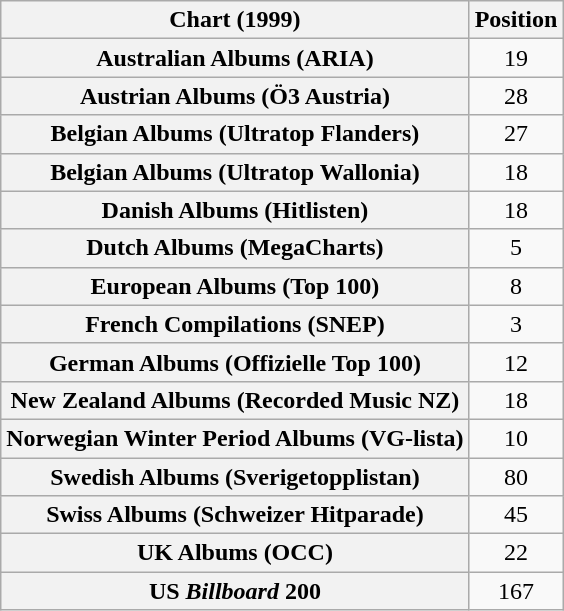<table class="wikitable sortable plainrowheaders" style="text-align:center">
<tr>
<th scope="col">Chart (1999)</th>
<th scope="col">Position</th>
</tr>
<tr>
<th scope="row">Australian Albums (ARIA)</th>
<td>19</td>
</tr>
<tr>
<th scope="row">Austrian Albums (Ö3 Austria)</th>
<td>28</td>
</tr>
<tr>
<th scope="row">Belgian Albums (Ultratop Flanders)</th>
<td>27</td>
</tr>
<tr>
<th scope="row">Belgian Albums (Ultratop Wallonia)</th>
<td>18</td>
</tr>
<tr>
<th scope="row">Danish Albums (Hitlisten)</th>
<td>18</td>
</tr>
<tr>
<th scope="row">Dutch Albums (MegaCharts)</th>
<td>5</td>
</tr>
<tr>
<th scope="row">European Albums (Top 100)</th>
<td>8</td>
</tr>
<tr>
<th scope="row">French Compilations (SNEP)</th>
<td>3</td>
</tr>
<tr>
<th scope="row">German Albums (Offizielle Top 100)</th>
<td>12</td>
</tr>
<tr>
<th scope="row">New Zealand Albums (Recorded Music NZ)</th>
<td>18</td>
</tr>
<tr>
<th scope="row">Norwegian Winter Period Albums (VG-lista)</th>
<td>10</td>
</tr>
<tr>
<th scope="row">Swedish Albums (Sverigetopplistan)</th>
<td>80</td>
</tr>
<tr>
<th scope="row">Swiss Albums (Schweizer Hitparade)</th>
<td>45</td>
</tr>
<tr>
<th scope="row">UK Albums (OCC)</th>
<td>22</td>
</tr>
<tr>
<th scope="row">US <em>Billboard</em> 200</th>
<td>167</td>
</tr>
</table>
